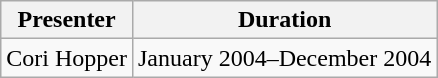<table class="wikitable">
<tr>
<th>Presenter</th>
<th>Duration</th>
</tr>
<tr>
<td>Cori Hopper</td>
<td>January 2004–December 2004</td>
</tr>
</table>
